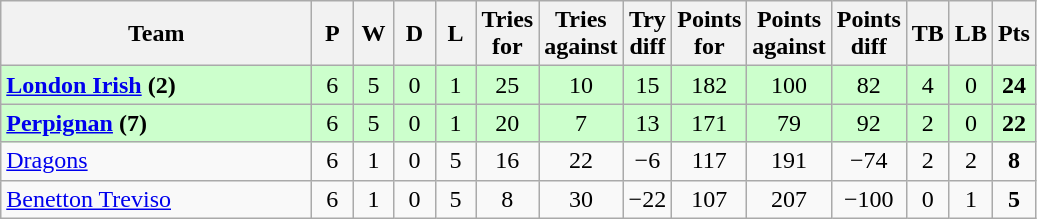<table class="wikitable" style="text-align: center;">
<tr>
<th width="200">Team</th>
<th width="20">P</th>
<th width="20">W</th>
<th width="20">D</th>
<th width="20">L</th>
<th width="20">Tries for</th>
<th width="20">Tries against</th>
<th width="20">Try diff</th>
<th width="20">Points for</th>
<th width="20">Points against</th>
<th width="25">Points diff</th>
<th width="20">TB</th>
<th width="20">LB</th>
<th width="20">Pts</th>
</tr>
<tr bgcolor="#ccffcc">
<td align=left> <strong><a href='#'>London Irish</a> (2)</strong></td>
<td>6</td>
<td>5</td>
<td>0</td>
<td>1</td>
<td>25</td>
<td>10</td>
<td>15</td>
<td>182</td>
<td>100</td>
<td>82</td>
<td>4</td>
<td>0</td>
<td><strong>24</strong></td>
</tr>
<tr bgcolor="#ccffcc">
<td align=left> <strong><a href='#'>Perpignan</a> (7)</strong></td>
<td>6</td>
<td>5</td>
<td>0</td>
<td>1</td>
<td>20</td>
<td>7</td>
<td>13</td>
<td>171</td>
<td>79</td>
<td>92</td>
<td>2</td>
<td>0</td>
<td><strong>22</strong></td>
</tr>
<tr>
<td align=left> <a href='#'>Dragons</a></td>
<td>6</td>
<td>1</td>
<td>0</td>
<td>5</td>
<td>16</td>
<td>22</td>
<td>−6</td>
<td>117</td>
<td>191</td>
<td>−74</td>
<td>2</td>
<td>2</td>
<td><strong>8</strong></td>
</tr>
<tr>
<td align=left> <a href='#'>Benetton Treviso</a></td>
<td>6</td>
<td>1</td>
<td>0</td>
<td>5</td>
<td>8</td>
<td>30</td>
<td>−22</td>
<td>107</td>
<td>207</td>
<td>−100</td>
<td>0</td>
<td>1</td>
<td><strong>5</strong></td>
</tr>
</table>
